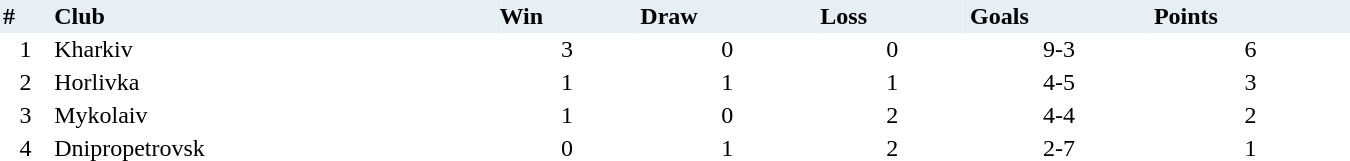<table class="results" width="900px" cellpadding="2" cellspacing="0">
<tr class="res_header" bgcolor="#E6EFF6">
<td><div><strong>#</strong></div></td>
<td><div><strong>Club</strong></div></td>
<td><div><strong>Win</strong></div></td>
<td><div><strong>Draw</strong></div></td>
<td><div><strong>Loss</strong></div></td>
<td><div><strong>Goals</strong></div></td>
<td><div><strong>Points</strong></div></td>
</tr>
<tr>
<td align="center">1</td>
<td align="left">Kharkiv</td>
<td align="center">3</td>
<td align="center">0</td>
<td align="center">0</td>
<td align="center">9-3</td>
<td align="center">6</td>
</tr>
<tr>
<td align="center">2</td>
<td align="left">Horlivka</td>
<td align="center">1</td>
<td align="center">1</td>
<td align="center">1</td>
<td align="center">4-5</td>
<td align="center">3</td>
</tr>
<tr>
<td align="center">3</td>
<td align="left">Mykolaiv</td>
<td align="center">1</td>
<td align="center">0</td>
<td align="center">2</td>
<td align="center">4-4</td>
<td align="center">2</td>
</tr>
<tr>
<td align="center">4</td>
<td align="left">Dnipropetrovsk</td>
<td align="center">0</td>
<td align="center">1</td>
<td align="center">2</td>
<td align="center">2-7</td>
<td align="center">1</td>
</tr>
</table>
